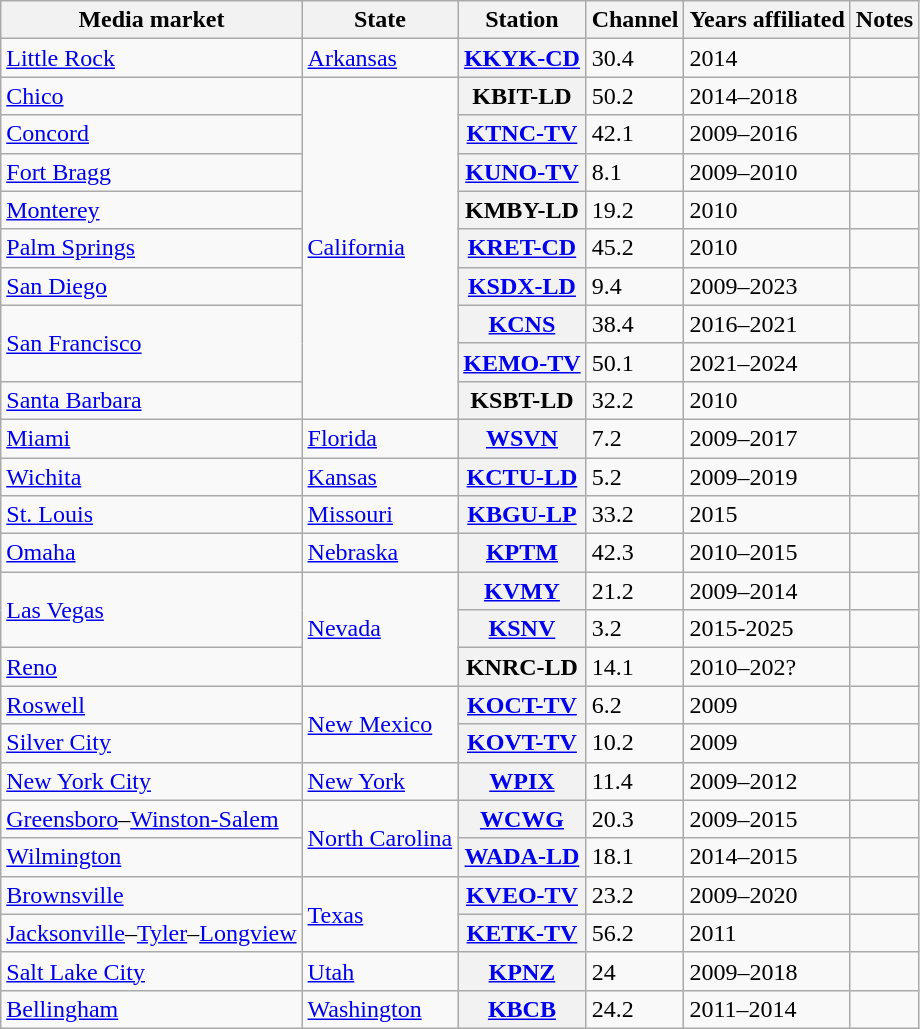<table class="wikitable sortable">
<tr>
<th scope="col">Media market</th>
<th scope="col">State</th>
<th scope="col">Station</th>
<th scope="col">Channel</th>
<th scope="col">Years affiliated</th>
<th scope="col" class="unsortable">Notes</th>
</tr>
<tr>
<td><a href='#'>Little Rock</a></td>
<td><a href='#'>Arkansas</a></td>
<th scope="row"><a href='#'>KKYK-CD</a></th>
<td>30.4</td>
<td>2014</td>
<td></td>
</tr>
<tr>
<td><a href='#'>Chico</a></td>
<td rowspan="9"><a href='#'>California</a></td>
<th scope="row">KBIT-LD</th>
<td>50.2</td>
<td>2014–2018</td>
<td></td>
</tr>
<tr>
<td><a href='#'>Concord</a></td>
<th scope="row"><a href='#'>KTNC-TV</a></th>
<td>42.1</td>
<td>2009–2016</td>
<td></td>
</tr>
<tr>
<td><a href='#'>Fort Bragg</a></td>
<th scope="row"><a href='#'>KUNO-TV</a></th>
<td>8.1</td>
<td>2009–2010</td>
<td></td>
</tr>
<tr>
<td><a href='#'>Monterey</a></td>
<th scope="row">KMBY-LD</th>
<td>19.2</td>
<td>2010</td>
<td></td>
</tr>
<tr>
<td><a href='#'>Palm Springs</a></td>
<th scope="row"><a href='#'>KRET-CD</a></th>
<td>45.2</td>
<td>2010</td>
<td></td>
</tr>
<tr>
<td><a href='#'>San Diego</a></td>
<th scope="row"><a href='#'>KSDX-LD</a></th>
<td>9.4</td>
<td>2009–2023</td>
<td></td>
</tr>
<tr>
<td rowspan="2"><a href='#'>San Francisco</a></td>
<th scope="row"><a href='#'>KCNS</a></th>
<td>38.4</td>
<td>2016–2021</td>
<td></td>
</tr>
<tr>
<th scope="row"><a href='#'>KEMO-TV</a></th>
<td>50.1</td>
<td>2021–2024</td>
<td></td>
</tr>
<tr>
<td><a href='#'>Santa Barbara</a></td>
<th scope="row">KSBT-LD</th>
<td>32.2</td>
<td>2010</td>
<td></td>
</tr>
<tr>
<td><a href='#'>Miami</a></td>
<td><a href='#'>Florida</a></td>
<th scope="row"><a href='#'>WSVN</a></th>
<td>7.2</td>
<td>2009–2017</td>
<td></td>
</tr>
<tr>
<td><a href='#'>Wichita</a></td>
<td><a href='#'>Kansas</a></td>
<th scope="row"><a href='#'>KCTU-LD</a></th>
<td>5.2</td>
<td>2009–2019</td>
<td></td>
</tr>
<tr>
<td><a href='#'>St. Louis</a></td>
<td><a href='#'>Missouri</a></td>
<th scope="row"><a href='#'>KBGU-LP</a></th>
<td>33.2</td>
<td>2015</td>
<td></td>
</tr>
<tr>
<td><a href='#'>Omaha</a></td>
<td><a href='#'>Nebraska</a></td>
<th scope="row"><a href='#'>KPTM</a></th>
<td>42.3</td>
<td>2010–2015</td>
<td></td>
</tr>
<tr>
<td rowspan="2"><a href='#'>Las Vegas</a></td>
<td rowspan="3"><a href='#'>Nevada</a></td>
<th scope="row"><a href='#'>KVMY</a></th>
<td>21.2</td>
<td>2009–2014</td>
<td></td>
</tr>
<tr>
<th scope="row"><a href='#'>KSNV</a></th>
<td>3.2</td>
<td>2015-2025</td>
<td></td>
</tr>
<tr>
<td><a href='#'>Reno</a></td>
<th scope="row">KNRC-LD</th>
<td>14.1</td>
<td>2010–202?</td>
<td></td>
</tr>
<tr>
<td><a href='#'>Roswell</a></td>
<td rowspan="2"><a href='#'>New Mexico</a></td>
<th scope="row"><a href='#'>KOCT-TV</a></th>
<td>6.2</td>
<td>2009</td>
<td></td>
</tr>
<tr>
<td><a href='#'>Silver City</a></td>
<th scope="row"><a href='#'>KOVT-TV</a></th>
<td>10.2</td>
<td>2009</td>
<td></td>
</tr>
<tr>
<td><a href='#'>New York City</a></td>
<td><a href='#'>New York</a></td>
<th scope="row"><a href='#'>WPIX</a></th>
<td>11.4</td>
<td>2009–2012</td>
<td></td>
</tr>
<tr>
<td><a href='#'>Greensboro</a>–<a href='#'>Winston-Salem</a></td>
<td rowspan="2"><a href='#'>North Carolina</a></td>
<th scope="row"><a href='#'>WCWG</a></th>
<td>20.3</td>
<td>2009–2015</td>
<td></td>
</tr>
<tr>
<td><a href='#'>Wilmington</a></td>
<th scope="row"><a href='#'>WADA-LD</a></th>
<td>18.1</td>
<td>2014–2015</td>
<td></td>
</tr>
<tr>
<td><a href='#'>Brownsville</a></td>
<td rowspan="2"><a href='#'>Texas</a></td>
<th scope="row"><a href='#'>KVEO-TV</a></th>
<td>23.2</td>
<td>2009–2020</td>
<td></td>
</tr>
<tr>
<td><a href='#'>Jacksonville</a>–<a href='#'>Tyler</a>–<a href='#'>Longview</a></td>
<th scope="row"><a href='#'>KETK-TV</a></th>
<td>56.2</td>
<td>2011</td>
<td></td>
</tr>
<tr>
<td><a href='#'>Salt Lake City</a></td>
<td><a href='#'>Utah</a></td>
<th scope="row"><a href='#'>KPNZ</a></th>
<td>24</td>
<td>2009–2018</td>
<td></td>
</tr>
<tr>
<td><a href='#'>Bellingham</a></td>
<td><a href='#'>Washington</a></td>
<th scope="row"><a href='#'>KBCB</a></th>
<td>24.2</td>
<td>2011–2014</td>
<td></td>
</tr>
</table>
